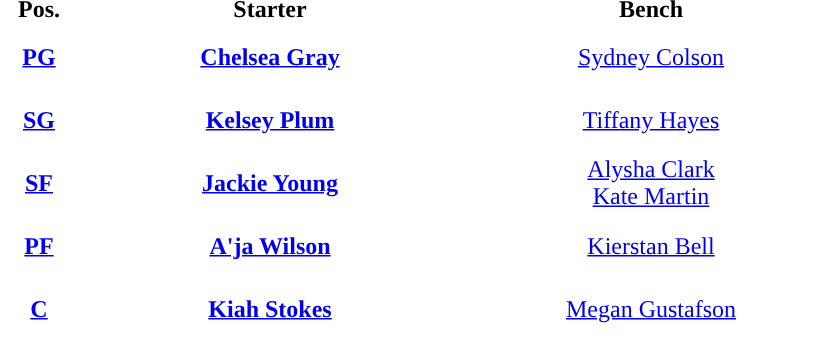<table style="text-align:center; ">
<tr>
<th width="50">Pos.</th>
<th width="250">Starter</th>
<th width="250">Bench</th>
</tr>
<tr style="height:40px; background:white; color:#092C57">
<th><a href='#'><span>PG</span></a></th>
<td><strong><a href='#'>Chelsea Gray</a></strong></td>
<td><a href='#'>Sydney Colson</a><br></td>
</tr>
<tr style="height:40px; background:white; color:#092C57">
<th><a href='#'><span>SG</span></a></th>
<td><strong><a href='#'>Kelsey Plum</a></strong></td>
<td><a href='#'>Tiffany Hayes</a></td>
</tr>
<tr style="height:40px; background:white; color:#092C57">
<th><a href='#'><span>SF</span></a></th>
<td><strong><a href='#'>Jackie Young</a></strong></td>
<td><a href='#'>Alysha Clark</a><br><a href='#'>Kate Martin</a></td>
</tr>
<tr style="height:40px; background:white; color:#092C57">
<th><a href='#'><span>PF</span></a></th>
<td><strong><a href='#'>A'ja Wilson</a></strong></td>
<td><a href='#'>Kierstan Bell</a></td>
</tr>
<tr style="height:40px; background:white; color:#092C57">
<th><a href='#'><span>C</span></a></th>
<td><strong><a href='#'>Kiah Stokes</a></strong></td>
<td><a href='#'>Megan Gustafson</a></td>
</tr>
</table>
